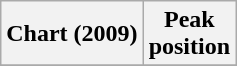<table class="wikitable">
<tr>
<th>Chart (2009)</th>
<th>Peak<br>position</th>
</tr>
<tr>
</tr>
</table>
